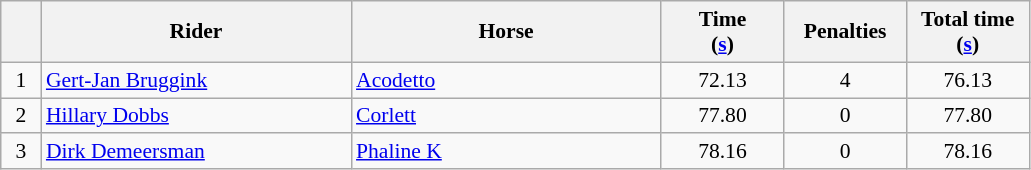<table class="wikitable" style="font-size: 90%">
<tr>
<th width=20></th>
<th width=200>Rider</th>
<th width=200>Horse</th>
<th width=75>Time<br>(<a href='#'>s</a>)</th>
<th width=75>Penalties</th>
<th width=75>Total time<br>(<a href='#'>s</a>)</th>
</tr>
<tr>
<td align=center>1</td>
<td> <a href='#'>Gert-Jan Bruggink</a></td>
<td><a href='#'>Acodetto</a></td>
<td align=center>72.13</td>
<td align=center>4</td>
<td align=center>76.13</td>
</tr>
<tr>
<td align=center>2</td>
<td> <a href='#'>Hillary Dobbs</a></td>
<td><a href='#'>Corlett</a></td>
<td align=center>77.80</td>
<td align=center>0</td>
<td align=center>77.80</td>
</tr>
<tr>
<td align=center>3</td>
<td> <a href='#'>Dirk Demeersman</a></td>
<td><a href='#'>Phaline K</a></td>
<td align=center>78.16</td>
<td align=center>0</td>
<td align=center>78.16</td>
</tr>
</table>
